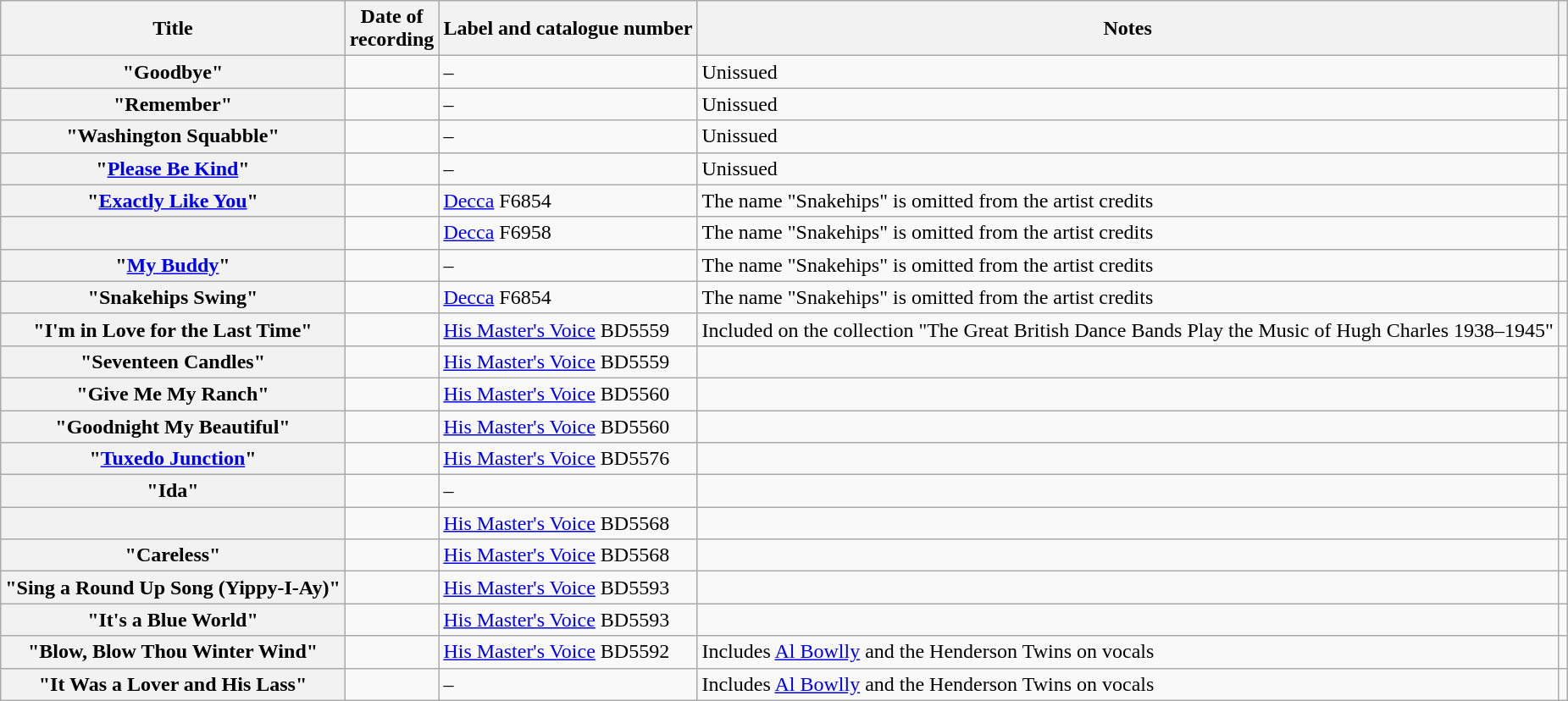<table class="wikitable plainrowheaders sortable" style="margin-right: 0;">
<tr>
<th scope="col">Title</th>
<th scope="col" style="width: 45px;">Date of recording</th>
<th scope="col">Label and catalogue number</th>
<th scope="col" class="unsortable">Notes</th>
<th scope="col" class="unsortable"></th>
</tr>
<tr>
<th scope="row">"Goodbye"</th>
<td></td>
<td>–</td>
<td>Unissued</td>
<td style="text-align: center;"></td>
</tr>
<tr>
<th scope="row">"Remember"</th>
<td></td>
<td>–</td>
<td>Unissued</td>
<td style="text-align: center;"></td>
</tr>
<tr>
<th scope="row">"Washington Squabble"</th>
<td></td>
<td>–</td>
<td>Unissued</td>
<td style="text-align: center;"></td>
</tr>
<tr>
<th scope="row">"<a href='#'>Please Be Kind</a>"</th>
<td></td>
<td>–</td>
<td>Unissued</td>
<td style="text-align: center;"></td>
</tr>
<tr>
<th scope="row">"<a href='#'>Exactly Like You</a>"</th>
<td></td>
<td><a href='#'>Decca</a> F6854</td>
<td>The name "Snakehips" is omitted from the artist credits</td>
<td style="text-align: center;"></td>
</tr>
<tr>
<th scope="row"></th>
<td></td>
<td><a href='#'>Decca</a> F6958</td>
<td>The name "Snakehips" is omitted from the artist credits</td>
<td style="text-align: center;"></td>
</tr>
<tr>
<th scope="row">"<a href='#'>My Buddy</a>"</th>
<td></td>
<td>–</td>
<td>The name "Snakehips" is omitted from the artist credits</td>
<td style="text-align: center;"></td>
</tr>
<tr>
<th scope="row">"Snakehips Swing"</th>
<td></td>
<td><a href='#'>Decca</a> F6854</td>
<td>The name "Snakehips" is omitted from the artist credits</td>
<td style="text-align: center;"></td>
</tr>
<tr>
<th scope="row">"I'm in Love for the Last Time"</th>
<td></td>
<td><a href='#'>His Master's Voice</a> BD5559</td>
<td>Included on the collection "The Great British Dance Bands Play the Music of Hugh Charles 1938–1945"</td>
<td style="text-align: center;"></td>
</tr>
<tr>
<th scope="row">"Seventeen Candles"</th>
<td></td>
<td><a href='#'>His Master's Voice</a> BD5559</td>
<td></td>
<td style="text-align: center;"></td>
</tr>
<tr>
<th scope="row">"Give Me My Ranch"</th>
<td></td>
<td><a href='#'>His Master's Voice</a> BD5560</td>
<td></td>
<td style="text-align: center;"></td>
</tr>
<tr>
<th scope="row">"Goodnight My Beautiful"</th>
<td></td>
<td><a href='#'>His Master's Voice</a> BD5560</td>
<td></td>
<td style="text-align: center;"></td>
</tr>
<tr>
<th scope="row">"<a href='#'>Tuxedo Junction</a>"</th>
<td></td>
<td><a href='#'>His Master's Voice</a> BD5576</td>
<td></td>
<td style="text-align: center;"></td>
</tr>
<tr>
<th scope="row">"Ida"</th>
<td></td>
<td>–</td>
<td></td>
<td style="text-align: center;"></td>
</tr>
<tr>
<th scope="row"></th>
<td></td>
<td><a href='#'>His Master's Voice</a> BD5568</td>
<td></td>
<td style="text-align: center;"></td>
</tr>
<tr>
<th scope="row">"Careless"</th>
<td></td>
<td><a href='#'>His Master's Voice</a> BD5568</td>
<td></td>
<td style="text-align: center;"></td>
</tr>
<tr>
<th scope="row">"Sing a Round Up Song (Yippy-I-Ay)"</th>
<td></td>
<td><a href='#'>His Master's Voice</a> BD5593</td>
<td></td>
<td style="text-align: center;"></td>
</tr>
<tr>
<th scope="row">"It's a Blue World"</th>
<td></td>
<td><a href='#'>His Master's Voice</a> BD5593</td>
<td></td>
<td style="text-align: center;"></td>
</tr>
<tr>
<th scope="row">"Blow, Blow Thou Winter Wind"</th>
<td></td>
<td><a href='#'>His Master's Voice</a> BD5592</td>
<td>Includes <a href='#'>Al Bowlly</a> and the Henderson Twins on vocals</td>
<td style="text-align: center;"></td>
</tr>
<tr>
<th scope="row">"It Was a Lover and His Lass"</th>
<td></td>
<td>–</td>
<td>Includes <a href='#'>Al Bowlly</a> and the Henderson Twins on vocals</td>
<td style="text-align: center;"></td>
</tr>
</table>
